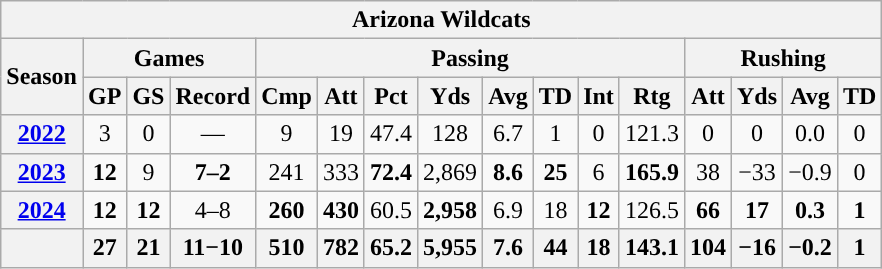<table class="wikitable" style="text-align:center;">
<tr>
<th colspan="16">Arizona Wildcats</th>
</tr>
<tr>
<th rowspan="2">Season</th>
<th colspan="3">Games</th>
<th colspan="8">Passing</th>
<th colspan="4">Rushing</th>
</tr>
<tr>
<th>GP</th>
<th>GS</th>
<th>Record</th>
<th>Cmp</th>
<th>Att</th>
<th>Pct</th>
<th>Yds</th>
<th>Avg</th>
<th>TD</th>
<th>Int</th>
<th>Rtg</th>
<th>Att</th>
<th>Yds</th>
<th>Avg</th>
<th>TD</th>
</tr>
<tr>
<th><a href='#'>2022</a></th>
<td>3</td>
<td>0</td>
<td>—</td>
<td>9</td>
<td>19</td>
<td>47.4</td>
<td>128</td>
<td>6.7</td>
<td>1</td>
<td>0</td>
<td>121.3</td>
<td>0</td>
<td>0</td>
<td>0.0</td>
<td>0</td>
</tr>
<tr>
<th><a href='#'>2023</a></th>
<td><strong>12</strong></td>
<td>9</td>
<td><strong>7–2</strong></td>
<td>241</td>
<td>333</td>
<td><strong>72.4</strong></td>
<td>2,869</td>
<td><strong>8.6</strong></td>
<td><strong>25</strong></td>
<td>6</td>
<td><strong>165.9</strong></td>
<td>38</td>
<td>−33</td>
<td>−0.9</td>
<td>0</td>
</tr>
<tr>
<th><a href='#'>2024</a></th>
<td><strong>12</strong></td>
<td><strong>12</strong></td>
<td>4–8</td>
<td><strong>260</strong></td>
<td><strong>430</strong></td>
<td>60.5</td>
<td><strong>2,958</strong></td>
<td>6.9</td>
<td>18</td>
<td><strong>12</strong></td>
<td>126.5</td>
<td><strong>66</strong></td>
<td><strong>17</strong></td>
<td><strong>0.3</strong></td>
<td><strong>1</strong></td>
</tr>
<tr>
<th></th>
<th>27</th>
<th>21</th>
<th>11−10</th>
<th>510</th>
<th>782</th>
<th>65.2</th>
<th>5,955</th>
<th>7.6</th>
<th>44</th>
<th>18</th>
<th>143.1</th>
<th>104</th>
<th>−16</th>
<th>−0.2</th>
<th>1</th>
</tr>
</table>
